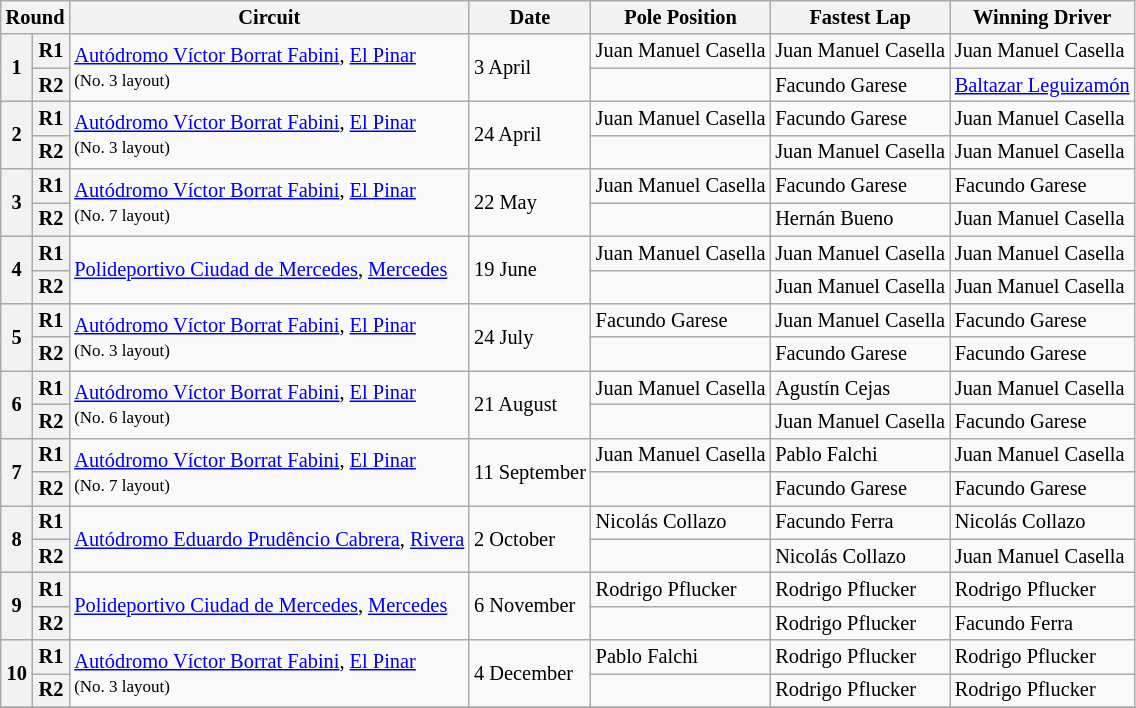<table class="wikitable" style="font-size:85%">
<tr>
<th colspan=2>Round</th>
<th>Circuit</th>
<th>Date</th>
<th>Pole Position</th>
<th>Fastest Lap</th>
<th>Winning Driver</th>
</tr>
<tr>
<th rowspan=2>1</th>
<th>R1</th>
<td rowspan=2><a href='#'>Autódromo Víctor Borrat Fabini</a>, <a href='#'>El Pinar</a><br><small>(No. 3 layout)</small></td>
<td rowspan=2>3 April</td>
<td> Juan Manuel Casella</td>
<td> Juan Manuel Casella</td>
<td> Juan Manuel Casella</td>
</tr>
<tr>
<th>R2</th>
<td></td>
<td> Facundo Garese</td>
<td> <a href='#'>Baltazar Leguizamón</a></td>
</tr>
<tr>
<th rowspan=2>2</th>
<th>R1</th>
<td rowspan=2><a href='#'>Autódromo Víctor Borrat Fabini</a>, <a href='#'>El Pinar</a><br><small>(No. 3 layout)</small></td>
<td rowspan=2>24 April</td>
<td> Juan Manuel Casella</td>
<td> Facundo Garese</td>
<td> Juan Manuel Casella</td>
</tr>
<tr>
<th>R2</th>
<td></td>
<td> Juan Manuel Casella</td>
<td> Juan Manuel Casella</td>
</tr>
<tr>
<th rowspan=2>3</th>
<th>R1</th>
<td rowspan=2><a href='#'>Autódromo Víctor Borrat Fabini</a>, <a href='#'>El Pinar</a><br><small>(No. 7 layout)</small></td>
<td rowspan=2>22 May</td>
<td> Juan Manuel Casella</td>
<td> Facundo Garese</td>
<td> Facundo Garese</td>
</tr>
<tr>
<th>R2</th>
<td></td>
<td> Hernán Bueno</td>
<td> Juan Manuel Casella</td>
</tr>
<tr>
<th rowspan=2>4</th>
<th>R1</th>
<td rowspan=2><a href='#'>Polideportivo Ciudad de Mercedes</a>, <a href='#'>Mercedes</a></td>
<td rowspan=2>19 June</td>
<td> Juan Manuel Casella</td>
<td> Juan Manuel Casella</td>
<td> Juan Manuel Casella</td>
</tr>
<tr>
<th>R2</th>
<td></td>
<td> Juan Manuel Casella</td>
<td> Juan Manuel Casella</td>
</tr>
<tr>
<th rowspan=2>5</th>
<th>R1</th>
<td rowspan=2><a href='#'>Autódromo Víctor Borrat Fabini</a>, <a href='#'>El Pinar</a><br><small>(No. 3 layout)</small></td>
<td rowspan=2>24 July</td>
<td> Facundo Garese</td>
<td> Juan Manuel Casella</td>
<td> Facundo Garese</td>
</tr>
<tr>
<th>R2</th>
<td></td>
<td> Facundo Garese</td>
<td> Facundo Garese</td>
</tr>
<tr>
<th rowspan=2>6</th>
<th>R1</th>
<td rowspan=2><a href='#'>Autódromo Víctor Borrat Fabini</a>, <a href='#'>El Pinar</a><br><small>(No. 6 layout)</small></td>
<td rowspan=2>21 August</td>
<td> Juan Manuel Casella</td>
<td> Agustín Cejas</td>
<td> Juan Manuel Casella</td>
</tr>
<tr>
<th>R2</th>
<td></td>
<td> Juan Manuel Casella</td>
<td> Facundo Garese</td>
</tr>
<tr>
<th rowspan=2>7</th>
<th>R1</th>
<td rowspan=2><a href='#'>Autódromo Víctor Borrat Fabini</a>, <a href='#'>El Pinar</a><br><small>(No. 7 layout)</small></td>
<td rowspan=2>11 September</td>
<td> Juan Manuel Casella</td>
<td> Pablo Falchi</td>
<td> Juan Manuel Casella</td>
</tr>
<tr>
<th>R2</th>
<td></td>
<td> Facundo Garese</td>
<td> Facundo Garese</td>
</tr>
<tr>
<th rowspan=2>8</th>
<th>R1</th>
<td rowspan=2><a href='#'>Autódromo Eduardo Prudêncio Cabrera</a>, <a href='#'>Rivera</a></td>
<td rowspan=2>2 October</td>
<td> Nicolás Collazo</td>
<td> Facundo Ferra</td>
<td> Nicolás Collazo</td>
</tr>
<tr>
<th>R2</th>
<td></td>
<td> Nicolás Collazo</td>
<td> Juan Manuel Casella</td>
</tr>
<tr>
<th rowspan=2>9</th>
<th>R1</th>
<td rowspan=2><a href='#'>Polideportivo Ciudad de Mercedes</a>, <a href='#'>Mercedes</a></td>
<td rowspan=2>6 November</td>
<td> Rodrigo Pflucker</td>
<td> Rodrigo Pflucker</td>
<td> Rodrigo Pflucker</td>
</tr>
<tr>
<th>R2</th>
<td></td>
<td> Rodrigo Pflucker</td>
<td> Facundo Ferra</td>
</tr>
<tr>
<th rowspan=2>10</th>
<th>R1</th>
<td rowspan=2><a href='#'>Autódromo Víctor Borrat Fabini</a>, <a href='#'>El Pinar</a><br><small>(No. 3 layout)</small></td>
<td rowspan=2>4 December</td>
<td> Pablo Falchi</td>
<td> Rodrigo Pflucker</td>
<td> Rodrigo Pflucker</td>
</tr>
<tr>
<th>R2</th>
<td></td>
<td> Rodrigo Pflucker</td>
<td> Rodrigo Pflucker</td>
</tr>
<tr>
</tr>
</table>
